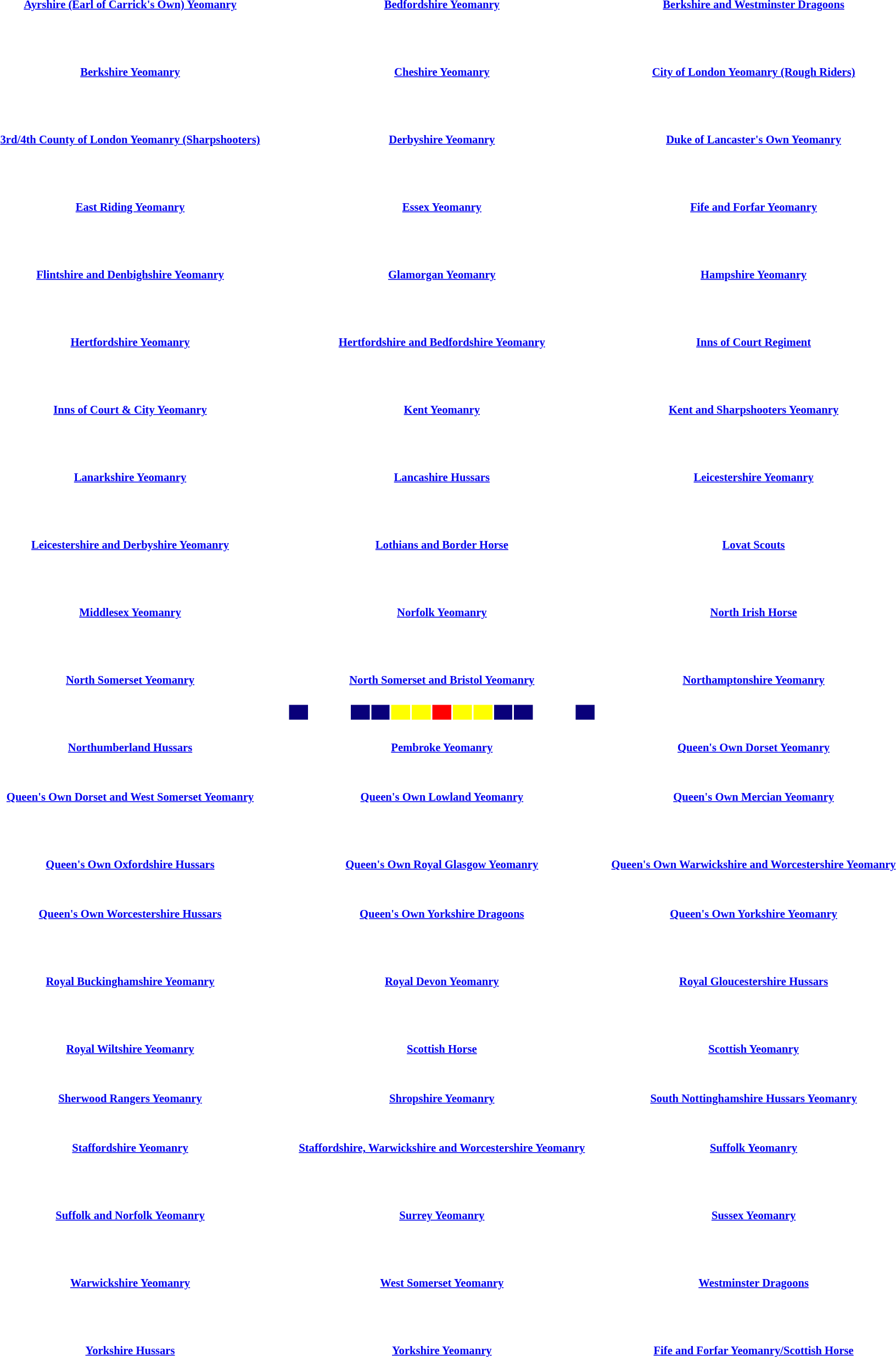<table id="toc" style="margin: 0 0 1em 1em; width:90%; font-size: 0.86em; text-align:center">
<tr>
<td> </td>
</tr>
<tr>
<td colspan="2" style="width:25%;"><strong><a href='#'>Ayrshire (Earl of Carrick's Own) Yeomanry</a></strong></td>
<td colspan="2" style="width:25%;"><strong><a href='#'>Bedfordshire Yeomanry</a></strong></td>
<td colspan="2" style="width:25%;"><strong><a href='#'>Berkshire and Westminster Dragoons</a></strong></td>
</tr>
<tr>
<td colspan=2><br></td>
<td colspan=2><br><table style="width:100%;">
<tr>
<td> </td>
</tr>
</table>
</td>
<td colspan=2><br></td>
</tr>
<tr>
<td> </td>
</tr>
<tr>
<td colspan="2" style="width:25%;"><strong><a href='#'>Berkshire Yeomanry</a></strong></td>
<td colspan="2" style="width:25%;"><strong><a href='#'>Cheshire Yeomanry</a></strong></td>
<td colspan="2" style="width:25%;"><strong><a href='#'>City of London Yeomanry (Rough Riders)</a></strong></td>
</tr>
<tr>
<td colspan=2><br></td>
<td colspan=2><br></td>
<td colspan=2><br><table style="width:100%;">
<tr>
<td> </td>
</tr>
</table>
</td>
</tr>
<tr>
<td> </td>
</tr>
<tr>
<td colspan="2" style="width:25%;"><strong><a href='#'>3rd/4th County of London Yeomanry (Sharpshooters)</a></strong></td>
<td colspan="2" style="width:25%;"><strong><a href='#'>Derbyshire Yeomanry</a></strong></td>
<td colspan="2" style="width:25%;"><strong><a href='#'>Duke of Lancaster's Own Yeomanry</a></strong></td>
</tr>
<tr>
<td colspan=2><br><table style="width:100%;">
<tr>
<td> </td>
</tr>
</table>
</td>
<td colspan=2><br></td>
<td colspan=2><br><table style="width:100%;">
<tr>
<td> </td>
</tr>
</table>
</td>
</tr>
<tr>
<td> </td>
</tr>
<tr>
<td colspan="2" style="width:25%;"><strong><a href='#'>East Riding Yeomanry</a></strong></td>
<td colspan="2" style="width:25%;"><strong><a href='#'>Essex Yeomanry</a></strong></td>
<td colspan="2" style="width:25%;"><strong><a href='#'>Fife and Forfar Yeomanry</a></strong></td>
</tr>
<tr>
<td colspan=2><br><table style="width:100%;">
<tr>
<td> </td>
</tr>
</table>
</td>
<td colspan=2><br></td>
<td colspan=2><br></td>
</tr>
<tr>
<td> </td>
</tr>
<tr>
<td colspan="2" style="width:25%;"><strong><a href='#'>Flintshire and Denbighshire Yeomanry</a></strong></td>
<td colspan="2" style="width:25%;"><strong><a href='#'>Glamorgan Yeomanry</a></strong></td>
<td colspan="2" style="width:25%;"><strong><a href='#'>Hampshire Yeomanry</a></strong></td>
</tr>
<tr>
<td colspan=2><br><table style="width:100%;">
<tr>
<td> </td>
</tr>
</table>
</td>
<td colspan=2><br><table style="width:100%;">
<tr>
<td> </td>
</tr>
</table>
</td>
<td colspan=2><br><table style="width:100%;">
<tr>
<td> </td>
</tr>
</table>
</td>
</tr>
<tr>
<td> </td>
</tr>
<tr>
<td colspan="2" style="width:25%;"><strong><a href='#'>Hertfordshire Yeomanry</a></strong></td>
<td colspan="2" style="width:25%;"><strong><a href='#'>Hertfordshire and Bedfordshire Yeomanry</a></strong></td>
<td colspan="2" style="width:25%;"><strong><a href='#'>Inns of Court Regiment</a></strong></td>
</tr>
<tr>
<td colspan=2><br><table style="width:100%;">
<tr>
<td> </td>
</tr>
</table>
</td>
<td colspan=2><br></td>
<td colspan=2><br><table style="width:100%;">
<tr>
<td> </td>
</tr>
</table>
</td>
</tr>
<tr>
<td> </td>
</tr>
<tr>
<td colspan="2" style="width:25%;"><strong><a href='#'>Inns of Court & City Yeomanry</a></strong></td>
<td colspan="2" style="width:25%;"><strong><a href='#'>Kent Yeomanry</a></strong></td>
<td colspan="2" style="width:25%;"><strong><a href='#'>Kent and Sharpshooters Yeomanry</a></strong></td>
</tr>
<tr>
<td colspan=2><br></td>
<td colspan=2><br><table style="width:100%;">
<tr>
<td> </td>
</tr>
</table>
</td>
<td colspan=2><br></td>
</tr>
<tr>
<td> </td>
</tr>
<tr>
<td colspan="2" style="width:25%;"><strong><a href='#'>Lanarkshire Yeomanry</a></strong></td>
<td colspan="2" style="width:25%;"><strong><a href='#'>Lancashire Hussars</a></strong></td>
<td colspan="2" style="width:25%;"><strong><a href='#'>Leicestershire Yeomanry</a></strong></td>
</tr>
<tr>
<td colspan=2><br><table style="width:100%;">
<tr>
<td> </td>
</tr>
</table>
</td>
<td colspan=2><br><table style="width:100%;">
<tr>
<td> </td>
</tr>
</table>
</td>
<td colspan=2><br></td>
</tr>
<tr>
<td> </td>
</tr>
<tr>
<td colspan="2" style="width:25%;"><strong><a href='#'>Leicestershire and Derbyshire Yeomanry</a></strong></td>
<td colspan="2" style="width:25%;"><strong><a href='#'>Lothians and Border Horse</a></strong></td>
<td colspan="2" style="width:25%;"><strong><a href='#'>Lovat Scouts</a></strong></td>
</tr>
<tr>
<td colspan=2><br></td>
<td colspan=2><br><table style="width:100%;">
<tr>
<td> </td>
</tr>
</table>
</td>
<td colspan=2><br><table style="width:100%;">
<tr>
<td> </td>
</tr>
</table>
</td>
</tr>
<tr>
<td> </td>
</tr>
<tr>
<td colspan="2" style="width:25%;"><strong><a href='#'>Middlesex Yeomanry</a></strong></td>
<td colspan="2" style="width:25%;"><strong><a href='#'>Norfolk Yeomanry</a></strong></td>
<td colspan="2" style="width:25%;"><strong><a href='#'>North Irish Horse</a></strong></td>
</tr>
<tr>
<td colspan=2><br></td>
<td colspan=2><br><table style="width:100%;">
<tr>
<td> </td>
</tr>
</table>
</td>
<td colspan=2><br></td>
</tr>
<tr>
<td> </td>
</tr>
<tr>
<td colspan="2" style="width:25%;"><strong><a href='#'>North Somerset Yeomanry</a></strong></td>
<td colspan="2" style="width:25%;"><strong><a href='#'>North Somerset and Bristol Yeomanry</a></strong></td>
<td colspan="2" style="width:25%;"><strong><a href='#'>Northamptonshire Yeomanry</a></strong></td>
</tr>
<tr>
<td colspan=2><br></td>
<td colspan=2><br><table style="width:100%;">
<tr>
<td style="background:#09007a;"> </td>
<td style="background:white;"> </td>
<td style="background:white;"> </td>
<td style="background:#09007a;"> </td>
<td style="background:#09007a;"> </td>
<td style="background:yellow;"> </td>
<td style="background:yellow;"> </td>
<td style="background:red;"> </td>
<td style="background:yellow;"> </td>
<td style="background:yellow;"> </td>
<td style="background:#09007a;"> </td>
<td style="background:#09007a;"> </td>
<td style="background:white;"> </td>
<td style="background:white;"> </td>
<td style="background:#09007a;"> </td>
</tr>
</table>
</td>
<td colspan=2><br></td>
</tr>
<tr>
<td> </td>
</tr>
<tr>
<td colspan="2" style="width:25%;"><strong><a href='#'>Northumberland Hussars</a></strong></td>
<td colspan="2" style="width:25%;"><strong><a href='#'>Pembroke Yeomanry</a></strong></td>
<td colspan="2" style="width:25%;"><strong><a href='#'>Queen's Own Dorset Yeomanry</a></strong></td>
</tr>
<tr>
<td colspan=2><br></td>
<td colspan=2><br></td>
<td colspan=2><br></td>
</tr>
<tr>
<td> </td>
</tr>
<tr>
<td colspan="2" style="width:25%;"><strong><a href='#'>Queen's Own Dorset and West Somerset Yeomanry</a></strong></td>
<td colspan="2" style="width:25%;"><strong><a href='#'>Queen's Own Lowland Yeomanry</a></strong></td>
<td colspan="2" style="width:25%;"><strong><a href='#'>Queen's Own Mercian Yeomanry</a></strong></td>
</tr>
<tr>
<td colspan=2><br><table style="width:100%;">
<tr>
<td> </td>
</tr>
</table>
</td>
<td colspan=2><br><table style="width:100%;">
<tr>
<td> </td>
</tr>
</table>
</td>
<td colspan=2><br><table style="width:100%;">
<tr>
<td> </td>
</tr>
</table>
</td>
</tr>
<tr>
<td> </td>
</tr>
<tr>
<td colspan="2" style="width:25%;"><strong><a href='#'>Queen's Own Oxfordshire Hussars</a></strong></td>
<td colspan="2" style="width:25%;"><strong><a href='#'>Queen's Own Royal Glasgow Yeomanry</a></strong></td>
<td colspan="2" style="width:25%;"><strong><a href='#'>Queen's Own Warwickshire and Worcestershire Yeomanry</a></strong></td>
</tr>
<tr>
<td colspan=2><br></td>
<td colspan=2><br></td>
<td colspan=2><br></td>
</tr>
<tr>
<td> </td>
</tr>
<tr>
<td colspan="2" style="width:25%;"><strong><a href='#'>Queen's Own Worcestershire Hussars</a></strong></td>
<td colspan="2" style="width:25%;"><strong><a href='#'>Queen's Own Yorkshire Dragoons</a></strong></td>
<td colspan="2" style="width:25%;"><strong><a href='#'>Queen's Own Yorkshire Yeomanry</a></strong></td>
</tr>
<tr>
<td colspan=2><br><table style="width:100%;">
<tr>
<td> </td>
</tr>
</table>
</td>
<td colspan=2><br><table style="width:100%;">
<tr>
<td> </td>
</tr>
</table>
</td>
<td colspan=2><br><table style="width:100%;">
<tr>
<td> </td>
</tr>
</table>
</td>
</tr>
<tr>
<td> </td>
</tr>
<tr>
<td colspan="2" style="width:25%;"><strong><a href='#'>Royal Buckinghamshire Yeomanry</a></strong></td>
<td colspan="2" style="width:25%;"><strong><a href='#'>Royal Devon Yeomanry</a></strong></td>
<td colspan="2" style="width:25%;"><strong><a href='#'>Royal Gloucestershire Hussars</a></strong></td>
</tr>
<tr>
<td colspan=2><br><table style="width:100%;">
<tr>
<td> </td>
</tr>
</table>
</td>
<td colspan=2><br></td>
<td colspan=2><br></td>
</tr>
<tr>
<td> </td>
</tr>
<tr>
<td colspan="2" style="width:25%;"><strong><a href='#'>Royal Wiltshire Yeomanry</a></strong></td>
<td colspan="2" style="width:25%;"><strong><a href='#'>Scottish Horse</a></strong></td>
<td colspan="2" style="width:25%;"><strong><a href='#'>Scottish Yeomanry</a></strong></td>
</tr>
<tr>
<td colspan=2><br></td>
<td colspan=2><br></td>
<td colspan=2><br></td>
</tr>
<tr>
<td> </td>
</tr>
<tr>
<td colspan="2" style="width:25%;"><strong><a href='#'>Sherwood Rangers Yeomanry</a></strong></td>
<td colspan="2" style="width:25%;"><strong><a href='#'>Shropshire Yeomanry</a></strong></td>
<td colspan="2" style="width:25%;"><strong><a href='#'>South Nottinghamshire Hussars Yeomanry</a></strong></td>
</tr>
<tr>
<td colspan=2><br></td>
<td colspan=2><br></td>
<td colspan=2><br></td>
</tr>
<tr>
<td> </td>
</tr>
<tr>
<td colspan="2" style="width:25%;"><strong><a href='#'>Staffordshire Yeomanry</a></strong></td>
<td colspan="2" style="width:25%;"><strong><a href='#'>Staffordshire, Warwickshire and Worcestershire Yeomanry</a></strong></td>
<td colspan="2" style="width:25%;"><strong><a href='#'>Suffolk Yeomanry</a></strong></td>
</tr>
<tr>
<td colspan=2><br></td>
<td colspan=2><br><table style="width:100%;">
<tr>
<td> </td>
</tr>
</table>
</td>
<td colspan=2><br></td>
</tr>
<tr>
<td> </td>
</tr>
<tr>
<td colspan="2" style="width:25%;"><strong><a href='#'>Suffolk and Norfolk Yeomanry</a></strong></td>
<td colspan="2" style="width:25%;"><strong><a href='#'>Surrey Yeomanry</a></strong></td>
<td colspan="2" style="width:25%;"><strong><a href='#'>Sussex Yeomanry</a></strong></td>
</tr>
<tr>
<td colspan=2><br></td>
<td colspan=2><br></td>
<td colspan=2><br><table style="width:100%;">
<tr>
<td> </td>
</tr>
</table>
</td>
</tr>
<tr>
<td> </td>
</tr>
<tr>
<td colspan="2" style="width:25%;"><strong><a href='#'>Warwickshire Yeomanry</a></strong></td>
<td colspan="2" style="width:25%;"><strong><a href='#'>West Somerset Yeomanry</a></strong></td>
<td colspan="2" style="width:25%;"><strong><a href='#'>Westminster Dragoons</a></strong></td>
</tr>
<tr>
<td colspan=2><br><table style="width:100%;">
<tr>
<td> </td>
</tr>
</table>
</td>
<td colspan=2><br><table style="width:100%;">
<tr>
<td> </td>
</tr>
</table>
</td>
<td colspan=2><br></td>
</tr>
<tr>
<td> </td>
</tr>
<tr>
<td colspan="2" style="width:25%;"><strong><a href='#'>Yorkshire Hussars</a></strong></td>
<td colspan="2" style="width:25%;"><strong><a href='#'>Yorkshire Yeomanry</a></strong></td>
<td colspan="2" style="width:25%;"><strong><a href='#'>Fife and Forfar Yeomanry/Scottish Horse</a></strong></td>
</tr>
<tr>
<td colspan=2><br><table style="width:100%;">
<tr>
<td> </td>
</tr>
</table>
</td>
<td colspan=2><br><table style="width:100%;">
<tr>
<td> </td>
</tr>
</table>
</td>
<td colspan=2><br></td>
</tr>
</table>
